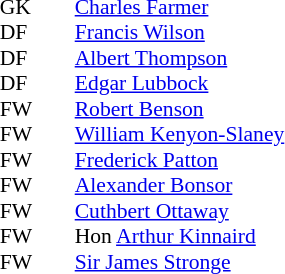<table cellspacing="0" cellpadding="0" style="font-size:90%; margin:0.2em auto;">
<tr>
<th width="25"></th>
<th width="25"></th>
</tr>
<tr>
<td>GK</td>
<td></td>
<td>  <a href='#'>Charles Farmer</a></td>
</tr>
<tr>
<td>DF</td>
<td></td>
<td> <a href='#'>Francis Wilson</a></td>
</tr>
<tr>
<td>DF</td>
<td></td>
<td> <a href='#'>Albert Thompson</a></td>
</tr>
<tr>
<td>DF</td>
<td></td>
<td>  <a href='#'>Edgar Lubbock</a></td>
</tr>
<tr>
<td>FW</td>
<td></td>
<td> <a href='#'>Robert Benson</a></td>
</tr>
<tr>
<td>FW</td>
<td></td>
<td>  <a href='#'>William Kenyon-Slaney</a></td>
</tr>
<tr>
<td>FW</td>
<td></td>
<td> <a href='#'>Frederick Patton</a></td>
</tr>
<tr>
<td>FW</td>
<td></td>
<td>  <a href='#'>Alexander Bonsor</a></td>
</tr>
<tr>
<td>FW</td>
<td></td>
<td>  <a href='#'>Cuthbert Ottaway</a></td>
</tr>
<tr>
<td>FW</td>
<td></td>
<td> Hon <a href='#'>Arthur Kinnaird</a></td>
</tr>
<tr>
<td>FW</td>
<td></td>
<td>  <a href='#'>Sir James Stronge</a></td>
</tr>
</table>
